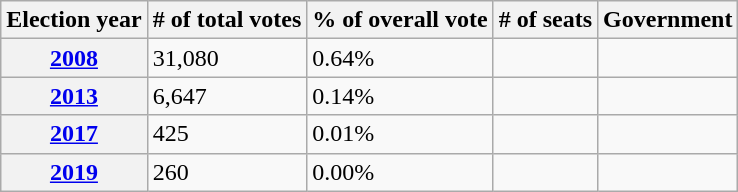<table class="wikitable">
<tr>
<th>Election year</th>
<th># of total votes</th>
<th>% of overall vote</th>
<th># of seats</th>
<th>Government</th>
</tr>
<tr>
<th><a href='#'>2008</a></th>
<td>31,080</td>
<td>0.64%</td>
<td></td>
<td></td>
</tr>
<tr>
<th><a href='#'>2013</a></th>
<td>6,647</td>
<td>0.14%</td>
<td></td>
<td></td>
</tr>
<tr>
<th><a href='#'>2017</a></th>
<td>425</td>
<td>0.01%</td>
<td></td>
<td></td>
</tr>
<tr>
<th><a href='#'>2019</a></th>
<td>260</td>
<td>0.00%</td>
<td></td>
<td></td>
</tr>
</table>
